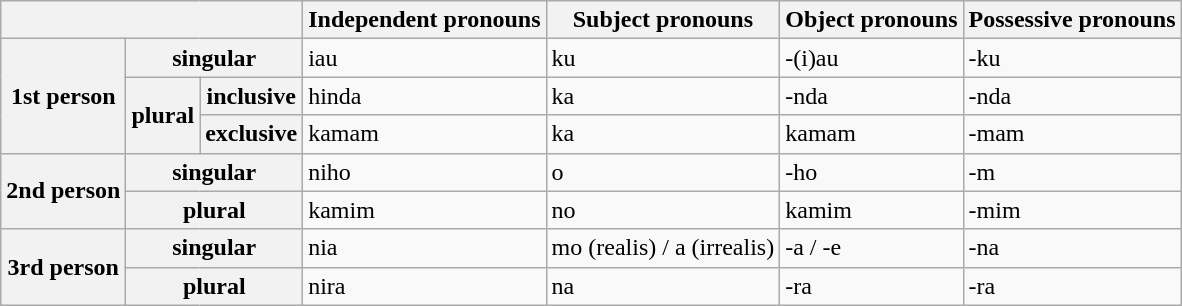<table class="wikitable">
<tr>
<th colspan="3"></th>
<th>Independent pronouns</th>
<th>Subject pronouns</th>
<th>Object pronouns</th>
<th>Possessive pronouns</th>
</tr>
<tr>
<th rowspan="3">1st person</th>
<th colspan="2">singular</th>
<td>iau</td>
<td>ku</td>
<td>-(i)au</td>
<td>-ku</td>
</tr>
<tr>
<th rowspan="2">plural</th>
<th>inclusive</th>
<td>hinda</td>
<td>ka</td>
<td>-nda</td>
<td>-nda</td>
</tr>
<tr>
<th>exclusive</th>
<td>kamam</td>
<td>ka</td>
<td>kamam</td>
<td>-mam</td>
</tr>
<tr>
<th rowspan="2">2nd person</th>
<th colspan="2">singular</th>
<td>niho</td>
<td>o</td>
<td>-ho</td>
<td>-m</td>
</tr>
<tr>
<th colspan="2">plural</th>
<td>kamim</td>
<td>no</td>
<td>kamim</td>
<td>-mim</td>
</tr>
<tr>
<th rowspan="2">3rd person</th>
<th colspan="2">singular</th>
<td>nia</td>
<td>mo (realis) / a (irrealis)</td>
<td>-a / -e</td>
<td>-na</td>
</tr>
<tr>
<th colspan="2">plural</th>
<td>nira</td>
<td>na</td>
<td>-ra</td>
<td>-ra</td>
</tr>
</table>
